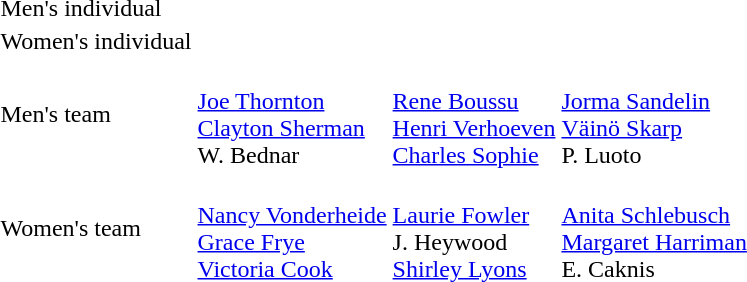<table>
<tr>
<td>Men's individual</td>
<td></td>
<td></td>
<td></td>
</tr>
<tr>
<td>Women's individual</td>
<td></td>
<td></td>
<td></td>
</tr>
<tr>
<td>Men's team</td>
<td> <br> <a href='#'>Joe Thornton</a> <br> <a href='#'>Clayton Sherman</a> <br> W. Bednar</td>
<td> <br> <a href='#'>Rene Boussu</a> <br> <a href='#'>Henri Verhoeven</a> <br> <a href='#'>Charles Sophie</a></td>
<td> <br> <a href='#'>Jorma Sandelin</a> <br> <a href='#'>Väinö Skarp</a> <br> P. Luoto</td>
</tr>
<tr>
<td>Women's team</td>
<td> <br> <a href='#'>Nancy Vonderheide</a> <br> <a href='#'>Grace Frye</a> <br> <a href='#'>Victoria Cook</a></td>
<td> <br> <a href='#'>Laurie Fowler</a> <br> J. Heywood <br> <a href='#'>Shirley Lyons</a></td>
<td> <br> <a href='#'>Anita Schlebusch</a> <br> <a href='#'>Margaret Harriman</a> <br> E. Caknis</td>
</tr>
</table>
